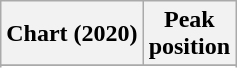<table class="wikitable sortable plainrowheaders" style="text-align:center">
<tr>
<th scope="col">Chart (2020)</th>
<th scope="col">Peak<br>position</th>
</tr>
<tr>
</tr>
<tr>
</tr>
<tr>
</tr>
<tr>
</tr>
</table>
